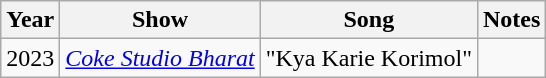<table class="wikitable sortable">
<tr>
<th>Year</th>
<th>Show</th>
<th>Song</th>
<th class="unsortable">Notes</th>
</tr>
<tr>
<td rowspan="3">2023</td>
<td><em><a href='#'>Coke Studio Bharat</a></em></td>
<td>"Kya Karie Korimol"</td>
<td></td>
</tr>
</table>
